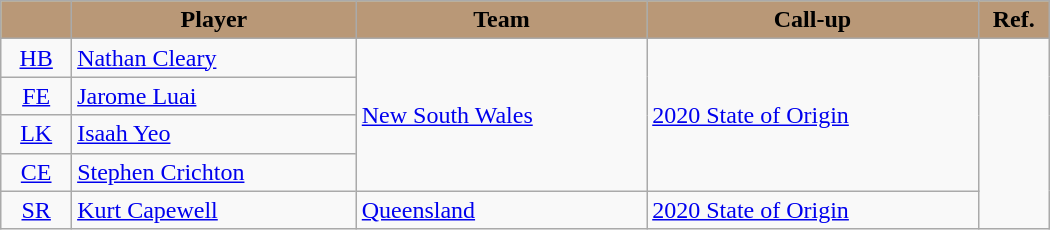<table style="width:700px;" class="wikitable sortable">
<tr style="background:#bdb76b;">
<th style="background:#B99877; color:black; text-align:center;"></th>
<th style="background:#B99877; color:black; text-align:center;">Player</th>
<th style="background:#B99877; color:black; text-align:center;">Team</th>
<th style="background:#B99877; color:black; text-align:center;">Call-up</th>
<th style="background:#b99877; color:black; text-align:center; width:40px;">Ref.</th>
</tr>
<tr>
<td style="text-align:center"><a href='#'>HB</a></td>
<td><a href='#'>Nathan Cleary</a></td>
<td rowspan="4"> <a href='#'>New South Wales</a></td>
<td rowspan="4"><a href='#'>2020 State of Origin</a></td>
<td rowspan="5"></td>
</tr>
<tr>
<td style="text-align:center"><a href='#'>FE</a></td>
<td><a href='#'>Jarome Luai</a></td>
</tr>
<tr>
<td style="text-align:center"><a href='#'>LK</a></td>
<td><a href='#'>Isaah Yeo</a></td>
</tr>
<tr>
<td style="text-align:center"><a href='#'>CE</a></td>
<td><a href='#'>Stephen Crichton</a></td>
</tr>
<tr>
<td style="text-align:center"><a href='#'>SR</a></td>
<td><a href='#'>Kurt Capewell</a></td>
<td> <a href='#'>Queensland</a></td>
<td><a href='#'>2020 State of Origin</a></td>
</tr>
</table>
